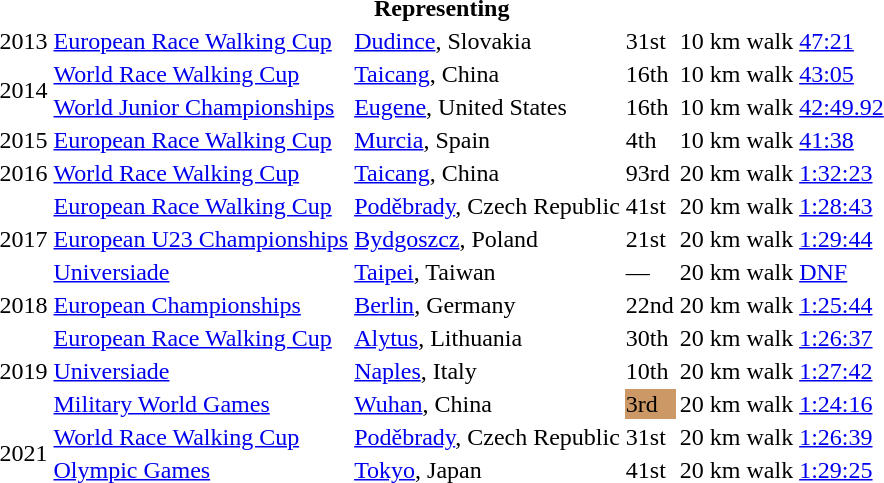<table>
<tr>
<th colspan="6">Representing </th>
</tr>
<tr>
<td>2013</td>
<td><a href='#'>European Race Walking Cup</a></td>
<td><a href='#'>Dudince</a>, Slovakia</td>
<td>31st</td>
<td>10 km walk</td>
<td><a href='#'>47:21</a></td>
</tr>
<tr>
<td rowspan=2>2014</td>
<td><a href='#'>World Race Walking Cup</a></td>
<td><a href='#'>Taicang</a>, China</td>
<td>16th</td>
<td>10 km walk</td>
<td><a href='#'>43:05</a></td>
</tr>
<tr>
<td><a href='#'>World Junior Championships</a></td>
<td><a href='#'>Eugene</a>, United States</td>
<td>16th</td>
<td>10 km walk</td>
<td><a href='#'>42:49.92</a></td>
</tr>
<tr>
<td>2015</td>
<td><a href='#'>European Race Walking Cup</a></td>
<td><a href='#'>Murcia</a>, Spain</td>
<td>4th</td>
<td>10 km walk</td>
<td><a href='#'>41:38</a></td>
</tr>
<tr>
<td>2016</td>
<td><a href='#'>World Race Walking Cup</a></td>
<td><a href='#'>Taicang</a>, China</td>
<td>93rd</td>
<td>20 km walk</td>
<td><a href='#'>1:32:23</a></td>
</tr>
<tr>
<td rowspan=3>2017</td>
<td><a href='#'>European Race Walking Cup</a></td>
<td><a href='#'>Poděbrady</a>, Czech Republic</td>
<td>41st</td>
<td>20 km walk</td>
<td><a href='#'>1:28:43</a></td>
</tr>
<tr>
<td><a href='#'>European U23 Championships</a></td>
<td><a href='#'>Bydgoszcz</a>, Poland</td>
<td>21st</td>
<td>20 km walk</td>
<td><a href='#'>1:29:44</a></td>
</tr>
<tr>
<td><a href='#'>Universiade</a></td>
<td><a href='#'>Taipei</a>, Taiwan</td>
<td>—</td>
<td>20 km walk</td>
<td><a href='#'>DNF</a></td>
</tr>
<tr>
<td>2018</td>
<td><a href='#'>European Championships</a></td>
<td><a href='#'>Berlin</a>, Germany</td>
<td>22nd</td>
<td>20 km walk</td>
<td><a href='#'>1:25:44</a></td>
</tr>
<tr>
<td rowspan=3>2019</td>
<td><a href='#'>European Race Walking Cup</a></td>
<td><a href='#'>Alytus</a>, Lithuania</td>
<td>30th</td>
<td>20 km walk</td>
<td><a href='#'>1:26:37</a></td>
</tr>
<tr>
<td><a href='#'>Universiade</a></td>
<td><a href='#'>Naples</a>, Italy</td>
<td>10th</td>
<td>20 km walk</td>
<td><a href='#'>1:27:42</a></td>
</tr>
<tr>
<td><a href='#'>Military World Games</a></td>
<td><a href='#'>Wuhan</a>, China</td>
<td bgcolor=cc9966>3rd</td>
<td>20 km walk</td>
<td><a href='#'>1:24:16</a></td>
</tr>
<tr>
<td rowspan=2>2021</td>
<td><a href='#'>World Race Walking Cup</a></td>
<td><a href='#'>Poděbrady</a>, Czech Republic</td>
<td>31st</td>
<td>20 km walk</td>
<td><a href='#'>1:26:39</a></td>
</tr>
<tr>
<td><a href='#'>Olympic Games</a></td>
<td><a href='#'>Tokyo</a>, Japan</td>
<td>41st</td>
<td>20 km walk</td>
<td><a href='#'>1:29:25</a></td>
</tr>
</table>
